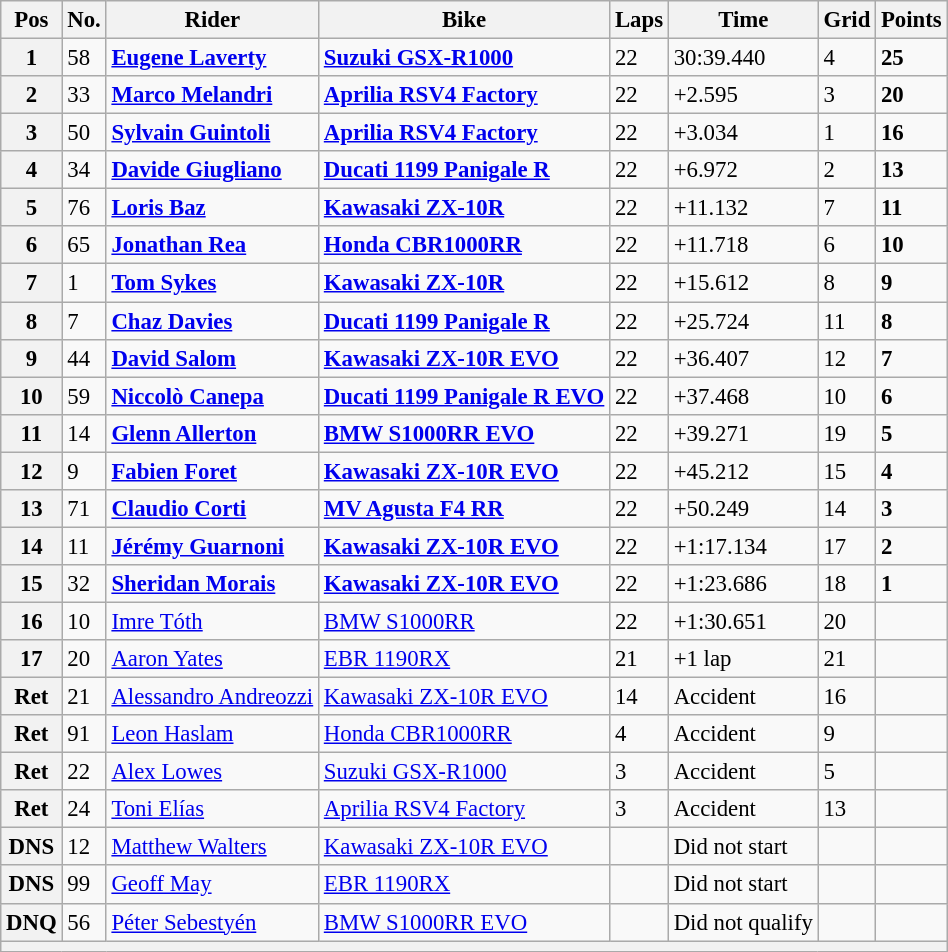<table class="wikitable" style="font-size: 95%;">
<tr>
<th>Pos</th>
<th>No.</th>
<th>Rider</th>
<th>Bike</th>
<th>Laps</th>
<th>Time</th>
<th>Grid</th>
<th>Points</th>
</tr>
<tr>
<th>1</th>
<td>58</td>
<td> <strong><a href='#'>Eugene Laverty</a></strong></td>
<td><strong><a href='#'>Suzuki GSX-R1000</a></strong></td>
<td>22</td>
<td>30:39.440</td>
<td>4</td>
<td><strong>25</strong></td>
</tr>
<tr>
<th>2</th>
<td>33</td>
<td> <strong><a href='#'>Marco Melandri</a></strong></td>
<td><strong><a href='#'>Aprilia RSV4 Factory</a></strong></td>
<td>22</td>
<td>+2.595</td>
<td>3</td>
<td><strong>20</strong></td>
</tr>
<tr>
<th>3</th>
<td>50</td>
<td> <strong><a href='#'>Sylvain Guintoli</a></strong></td>
<td><strong><a href='#'>Aprilia RSV4 Factory</a></strong></td>
<td>22</td>
<td>+3.034</td>
<td>1</td>
<td><strong>16</strong></td>
</tr>
<tr>
<th>4</th>
<td>34</td>
<td> <strong><a href='#'>Davide Giugliano</a></strong></td>
<td><strong><a href='#'>Ducati 1199 Panigale R</a></strong></td>
<td>22</td>
<td>+6.972</td>
<td>2</td>
<td><strong>13</strong></td>
</tr>
<tr>
<th>5</th>
<td>76</td>
<td> <strong><a href='#'>Loris Baz</a></strong></td>
<td><strong><a href='#'>Kawasaki ZX-10R</a></strong></td>
<td>22</td>
<td>+11.132</td>
<td>7</td>
<td><strong>11</strong></td>
</tr>
<tr>
<th>6</th>
<td>65</td>
<td> <strong><a href='#'>Jonathan Rea</a></strong></td>
<td><strong><a href='#'>Honda CBR1000RR</a></strong></td>
<td>22</td>
<td>+11.718</td>
<td>6</td>
<td><strong>10</strong></td>
</tr>
<tr>
<th>7</th>
<td>1</td>
<td> <strong><a href='#'>Tom Sykes</a></strong></td>
<td><strong><a href='#'>Kawasaki ZX-10R</a></strong></td>
<td>22</td>
<td>+15.612</td>
<td>8</td>
<td><strong>9</strong></td>
</tr>
<tr>
<th>8</th>
<td>7</td>
<td> <strong><a href='#'>Chaz Davies</a></strong></td>
<td><strong><a href='#'>Ducati 1199 Panigale R</a></strong></td>
<td>22</td>
<td>+25.724</td>
<td>11</td>
<td><strong>8</strong></td>
</tr>
<tr>
<th>9</th>
<td>44</td>
<td> <strong><a href='#'>David Salom</a></strong></td>
<td><strong><a href='#'>Kawasaki ZX-10R EVO</a></strong></td>
<td>22</td>
<td>+36.407</td>
<td>12</td>
<td><strong>7</strong></td>
</tr>
<tr>
<th>10</th>
<td>59</td>
<td> <strong><a href='#'>Niccolò Canepa</a></strong></td>
<td><strong><a href='#'>Ducati 1199 Panigale R EVO</a></strong></td>
<td>22</td>
<td>+37.468</td>
<td>10</td>
<td><strong>6</strong></td>
</tr>
<tr>
<th>11</th>
<td>14</td>
<td> <strong><a href='#'>Glenn Allerton</a></strong></td>
<td><strong><a href='#'>BMW S1000RR EVO</a></strong></td>
<td>22</td>
<td>+39.271</td>
<td>19</td>
<td><strong>5</strong></td>
</tr>
<tr>
<th>12</th>
<td>9</td>
<td> <strong><a href='#'>Fabien Foret</a></strong></td>
<td><strong><a href='#'>Kawasaki ZX-10R EVO</a></strong></td>
<td>22</td>
<td>+45.212</td>
<td>15</td>
<td><strong>4</strong></td>
</tr>
<tr>
<th>13</th>
<td>71</td>
<td> <strong><a href='#'>Claudio Corti</a></strong></td>
<td><strong><a href='#'>MV Agusta F4 RR</a></strong></td>
<td>22</td>
<td>+50.249</td>
<td>14</td>
<td><strong>3</strong></td>
</tr>
<tr>
<th>14</th>
<td>11</td>
<td> <strong><a href='#'>Jérémy Guarnoni</a></strong></td>
<td><strong><a href='#'>Kawasaki ZX-10R EVO</a></strong></td>
<td>22</td>
<td>+1:17.134</td>
<td>17</td>
<td><strong>2</strong></td>
</tr>
<tr>
<th>15</th>
<td>32</td>
<td> <strong><a href='#'>Sheridan Morais</a></strong></td>
<td><strong><a href='#'>Kawasaki ZX-10R EVO</a></strong></td>
<td>22</td>
<td>+1:23.686</td>
<td>18</td>
<td><strong>1</strong></td>
</tr>
<tr>
<th>16</th>
<td>10</td>
<td> <a href='#'>Imre Tóth</a></td>
<td><a href='#'>BMW S1000RR</a></td>
<td>22</td>
<td>+1:30.651</td>
<td>20</td>
<td></td>
</tr>
<tr>
<th>17</th>
<td>20</td>
<td> <a href='#'>Aaron Yates</a></td>
<td><a href='#'>EBR 1190RX</a></td>
<td>21</td>
<td>+1 lap</td>
<td>21</td>
<td></td>
</tr>
<tr>
<th>Ret</th>
<td>21</td>
<td> <a href='#'>Alessandro Andreozzi</a></td>
<td><a href='#'>Kawasaki ZX-10R EVO</a></td>
<td>14</td>
<td>Accident</td>
<td>16</td>
<td></td>
</tr>
<tr>
<th>Ret</th>
<td>91</td>
<td> <a href='#'>Leon Haslam</a></td>
<td><a href='#'>Honda CBR1000RR</a></td>
<td>4</td>
<td>Accident</td>
<td>9</td>
<td></td>
</tr>
<tr>
<th>Ret</th>
<td>22</td>
<td> <a href='#'>Alex Lowes</a></td>
<td><a href='#'>Suzuki GSX-R1000</a></td>
<td>3</td>
<td>Accident</td>
<td>5</td>
<td></td>
</tr>
<tr>
<th>Ret</th>
<td>24</td>
<td> <a href='#'>Toni Elías</a></td>
<td><a href='#'>Aprilia RSV4 Factory</a></td>
<td>3</td>
<td>Accident</td>
<td>13</td>
<td></td>
</tr>
<tr>
<th>DNS</th>
<td>12</td>
<td> <a href='#'>Matthew Walters</a></td>
<td><a href='#'>Kawasaki ZX-10R EVO</a></td>
<td></td>
<td>Did not start</td>
<td></td>
<td></td>
</tr>
<tr>
<th>DNS</th>
<td>99</td>
<td> <a href='#'>Geoff May</a></td>
<td><a href='#'>EBR 1190RX</a></td>
<td></td>
<td>Did not start</td>
<td></td>
<td></td>
</tr>
<tr>
<th>DNQ</th>
<td>56</td>
<td> <a href='#'>Péter Sebestyén</a></td>
<td><a href='#'>BMW S1000RR EVO</a></td>
<td></td>
<td>Did not qualify</td>
<td></td>
<td></td>
</tr>
<tr>
<th colspan=8></th>
</tr>
</table>
